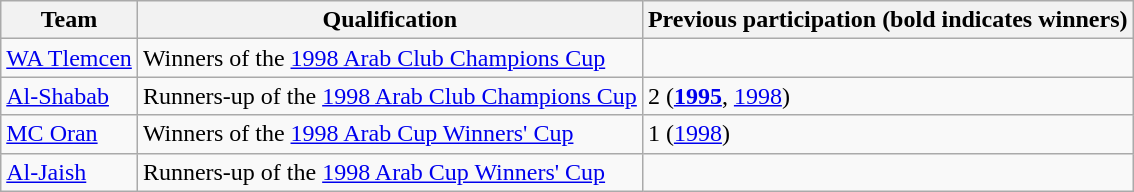<table class="wikitable">
<tr>
<th>Team</th>
<th>Qualification</th>
<th>Previous participation (bold indicates winners)</th>
</tr>
<tr>
<td> <a href='#'>WA Tlemcen</a></td>
<td>Winners of the <a href='#'>1998 Arab Club Champions Cup</a></td>
<td></td>
</tr>
<tr>
<td> <a href='#'>Al-Shabab</a></td>
<td>Runners-up of the <a href='#'>1998 Arab Club Champions Cup</a></td>
<td>2 (<strong><a href='#'>1995</a></strong>, <a href='#'>1998</a>)</td>
</tr>
<tr>
<td> <a href='#'>MC Oran</a></td>
<td>Winners of the <a href='#'>1998 Arab Cup Winners' Cup</a></td>
<td>1 (<a href='#'>1998</a>)</td>
</tr>
<tr>
<td> <a href='#'>Al-Jaish</a></td>
<td>Runners-up of the <a href='#'>1998 Arab Cup Winners' Cup</a></td>
<td></td>
</tr>
</table>
